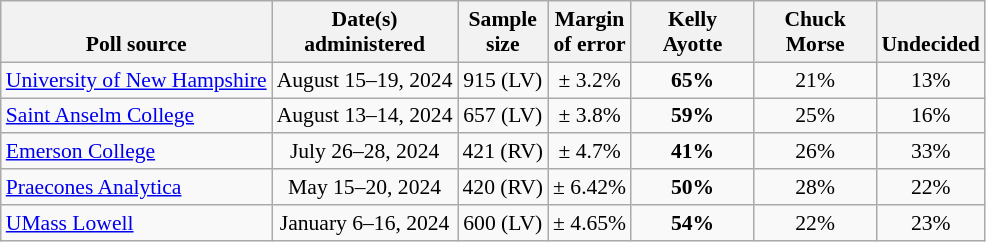<table class="wikitable" style="font-size:90%;text-align:center;">
<tr valign=bottom>
<th>Poll source</th>
<th>Date(s)<br>administered</th>
<th>Sample<br>size</th>
<th>Margin<br>of error</th>
<th style="width:75px;">Kelly<br>Ayotte</th>
<th style="width:75px;">Chuck<br>Morse</th>
<th>Undecided</th>
</tr>
<tr>
<td style="text-align:left;"><a href='#'>University of New Hampshire</a></td>
<td>August 15–19, 2024</td>
<td>915 (LV)</td>
<td>± 3.2%</td>
<td><strong>65%</strong></td>
<td>21%</td>
<td>13%</td>
</tr>
<tr>
<td style="text-align:left;"><a href='#'>Saint Anselm College</a></td>
<td>August 13–14, 2024</td>
<td>657 (LV)</td>
<td>± 3.8%</td>
<td><strong>59%</strong></td>
<td>25%</td>
<td>16%</td>
</tr>
<tr>
<td style="text-align:left;"><a href='#'>Emerson College</a></td>
<td>July 26–28, 2024</td>
<td>421 (RV)</td>
<td>± 4.7%</td>
<td><strong>41%</strong></td>
<td>26%</td>
<td>33%</td>
</tr>
<tr>
<td style="text-align:left;"><a href='#'>Praecones Analytica</a></td>
<td>May 15–20, 2024</td>
<td>420 (RV)</td>
<td>± 6.42%</td>
<td><strong>50%</strong></td>
<td>28%</td>
<td>22%</td>
</tr>
<tr>
<td style="text-align:left;"><a href='#'>UMass Lowell</a></td>
<td>January 6–16, 2024</td>
<td>600 (LV)</td>
<td>± 4.65%</td>
<td><strong>54%</strong></td>
<td>22%</td>
<td>23%</td>
</tr>
</table>
